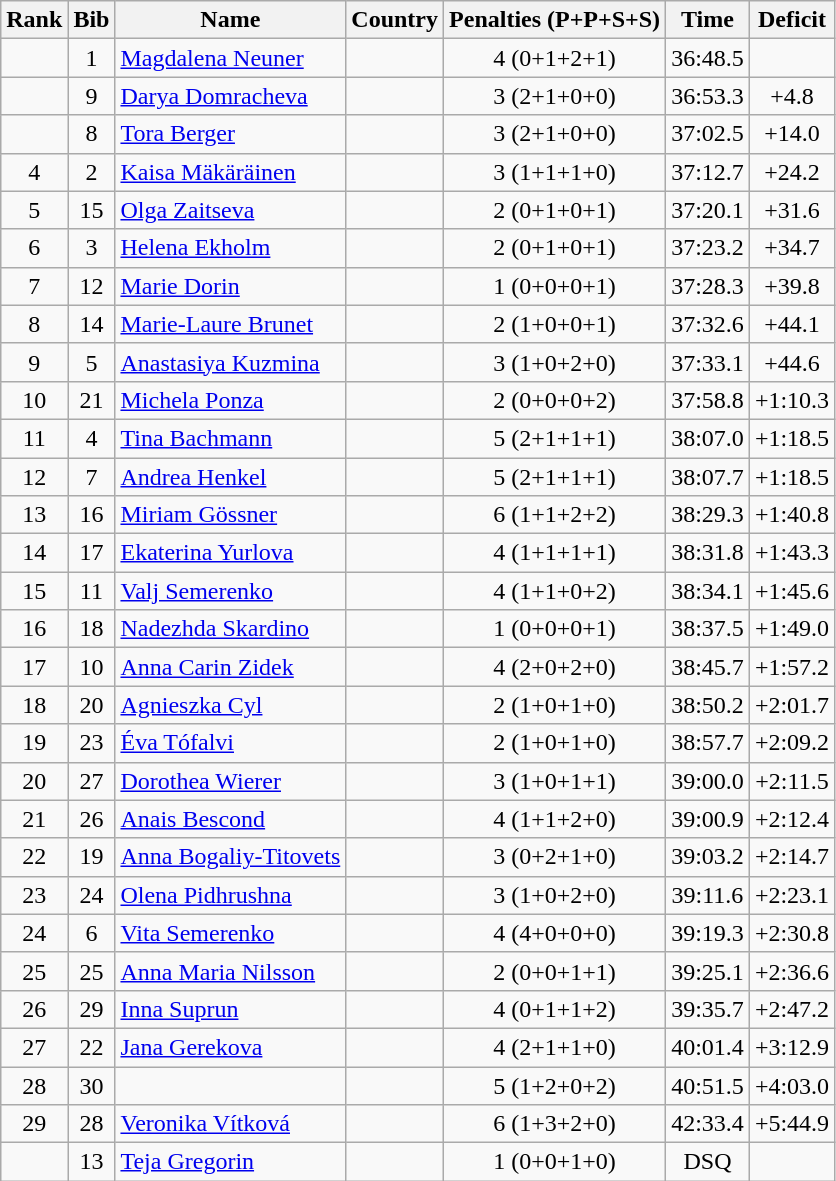<table class="wikitable sortable" style="text-align:center">
<tr>
<th>Rank</th>
<th>Bib</th>
<th>Name</th>
<th>Country</th>
<th>Penalties (P+P+S+S)</th>
<th>Time</th>
<th>Deficit</th>
</tr>
<tr>
<td></td>
<td>1</td>
<td align=left><a href='#'>Magdalena Neuner</a></td>
<td align=left></td>
<td>4 (0+1+2+1)</td>
<td>36:48.5</td>
<td></td>
</tr>
<tr>
<td></td>
<td>9</td>
<td align=left><a href='#'>Darya Domracheva</a></td>
<td align=left></td>
<td>3 (2+1+0+0)</td>
<td>36:53.3</td>
<td>+4.8</td>
</tr>
<tr>
<td></td>
<td>8</td>
<td align=left><a href='#'>Tora Berger</a></td>
<td align=left></td>
<td>3 (2+1+0+0)</td>
<td>37:02.5</td>
<td>+14.0</td>
</tr>
<tr>
<td>4</td>
<td>2</td>
<td align=left><a href='#'>Kaisa Mäkäräinen</a></td>
<td align=left></td>
<td>3 (1+1+1+0)</td>
<td>37:12.7</td>
<td>+24.2</td>
</tr>
<tr>
<td>5</td>
<td>15</td>
<td align=left><a href='#'>Olga Zaitseva</a></td>
<td align=left></td>
<td>2 (0+1+0+1)</td>
<td>37:20.1</td>
<td>+31.6</td>
</tr>
<tr>
<td>6</td>
<td>3</td>
<td align=left><a href='#'>Helena Ekholm</a></td>
<td align=left></td>
<td>2 (0+1+0+1)</td>
<td>37:23.2</td>
<td>+34.7</td>
</tr>
<tr>
<td>7</td>
<td>12</td>
<td align=left><a href='#'>Marie Dorin</a></td>
<td align=left></td>
<td>1 (0+0+0+1)</td>
<td>37:28.3</td>
<td>+39.8</td>
</tr>
<tr>
<td>8</td>
<td>14</td>
<td align=left><a href='#'>Marie-Laure Brunet</a></td>
<td align=left></td>
<td>2 (1+0+0+1)</td>
<td>37:32.6</td>
<td>+44.1</td>
</tr>
<tr>
<td>9</td>
<td>5</td>
<td align=left><a href='#'>Anastasiya Kuzmina</a></td>
<td align=left></td>
<td>3 (1+0+2+0)</td>
<td>37:33.1</td>
<td>+44.6</td>
</tr>
<tr>
<td>10</td>
<td>21</td>
<td align=left><a href='#'>Michela Ponza</a></td>
<td align=left></td>
<td>2 (0+0+0+2)</td>
<td>37:58.8</td>
<td>+1:10.3</td>
</tr>
<tr>
<td>11</td>
<td>4</td>
<td align=left><a href='#'>Tina Bachmann</a></td>
<td align=left></td>
<td>5 (2+1+1+1)</td>
<td>38:07.0</td>
<td>+1:18.5</td>
</tr>
<tr>
<td>12</td>
<td>7</td>
<td align=left><a href='#'>Andrea Henkel</a></td>
<td align=left></td>
<td>5 (2+1+1+1)</td>
<td>38:07.7</td>
<td>+1:18.5</td>
</tr>
<tr>
<td>13</td>
<td>16</td>
<td align=left><a href='#'>Miriam Gössner</a></td>
<td align=left></td>
<td>6 (1+1+2+2)</td>
<td>38:29.3</td>
<td>+1:40.8</td>
</tr>
<tr>
<td>14</td>
<td>17</td>
<td align=left><a href='#'>Ekaterina Yurlova</a></td>
<td align=left></td>
<td>4 (1+1+1+1)</td>
<td>38:31.8</td>
<td>+1:43.3</td>
</tr>
<tr>
<td>15</td>
<td>11</td>
<td align=left><a href='#'>Valj Semerenko</a></td>
<td align=left></td>
<td>4 (1+1+0+2)</td>
<td>38:34.1</td>
<td>+1:45.6</td>
</tr>
<tr>
<td>16</td>
<td>18</td>
<td align=left><a href='#'>Nadezhda Skardino</a></td>
<td align=left></td>
<td>1 (0+0+0+1)</td>
<td>38:37.5</td>
<td>+1:49.0</td>
</tr>
<tr>
<td>17</td>
<td>10</td>
<td align=left><a href='#'>Anna Carin Zidek</a></td>
<td align=left></td>
<td>4 (2+0+2+0)</td>
<td>38:45.7</td>
<td>+1:57.2</td>
</tr>
<tr>
<td>18</td>
<td>20</td>
<td align=left><a href='#'>Agnieszka Cyl</a></td>
<td align=left></td>
<td>2 (1+0+1+0)</td>
<td>38:50.2</td>
<td>+2:01.7</td>
</tr>
<tr>
<td>19</td>
<td>23</td>
<td align=left><a href='#'>Éva Tófalvi</a></td>
<td align=left></td>
<td>2 (1+0+1+0)</td>
<td>38:57.7</td>
<td>+2:09.2</td>
</tr>
<tr>
<td>20</td>
<td>27</td>
<td align=left><a href='#'>Dorothea Wierer</a></td>
<td align=left></td>
<td>3 (1+0+1+1)</td>
<td>39:00.0</td>
<td>+2:11.5</td>
</tr>
<tr>
<td>21</td>
<td>26</td>
<td align=left><a href='#'>Anais Bescond</a></td>
<td align=left></td>
<td>4 (1+1+2+0)</td>
<td>39:00.9</td>
<td>+2:12.4</td>
</tr>
<tr>
<td>22</td>
<td>19</td>
<td align=left><a href='#'>Anna Bogaliy-Titovets</a></td>
<td align=left></td>
<td>3 (0+2+1+0)</td>
<td>39:03.2</td>
<td>+2:14.7</td>
</tr>
<tr>
<td>23</td>
<td>24</td>
<td align=left><a href='#'>Olena Pidhrushna</a></td>
<td align=left></td>
<td>3 (1+0+2+0)</td>
<td>39:11.6</td>
<td>+2:23.1</td>
</tr>
<tr>
<td>24</td>
<td>6</td>
<td align=left><a href='#'>Vita Semerenko</a></td>
<td align=left></td>
<td>4 (4+0+0+0)</td>
<td>39:19.3</td>
<td>+2:30.8</td>
</tr>
<tr>
<td>25</td>
<td>25</td>
<td align=left><a href='#'>Anna Maria Nilsson</a></td>
<td align=left></td>
<td>2 (0+0+1+1)</td>
<td>39:25.1</td>
<td>+2:36.6</td>
</tr>
<tr>
<td>26</td>
<td>29</td>
<td align=left><a href='#'>Inna Suprun</a></td>
<td align=left></td>
<td>4 (0+1+1+2)</td>
<td>39:35.7</td>
<td>+2:47.2</td>
</tr>
<tr>
<td>27</td>
<td>22</td>
<td align=left><a href='#'>Jana Gerekova</a></td>
<td align=left></td>
<td>4 (2+1+1+0)</td>
<td>40:01.4</td>
<td>+3:12.9</td>
</tr>
<tr>
<td>28</td>
<td>30</td>
<td align=left></td>
<td align=left></td>
<td>5 (1+2+0+2)</td>
<td>40:51.5</td>
<td>+4:03.0</td>
</tr>
<tr>
<td>29</td>
<td>28</td>
<td align=left><a href='#'>Veronika Vítková</a></td>
<td align=left></td>
<td>6 (1+3+2+0)</td>
<td>42:33.4</td>
<td>+5:44.9</td>
</tr>
<tr>
<td></td>
<td>13</td>
<td align=left><a href='#'>Teja Gregorin</a></td>
<td align=left></td>
<td>1 (0+0+1+0)</td>
<td>DSQ</td>
<td></td>
</tr>
</table>
